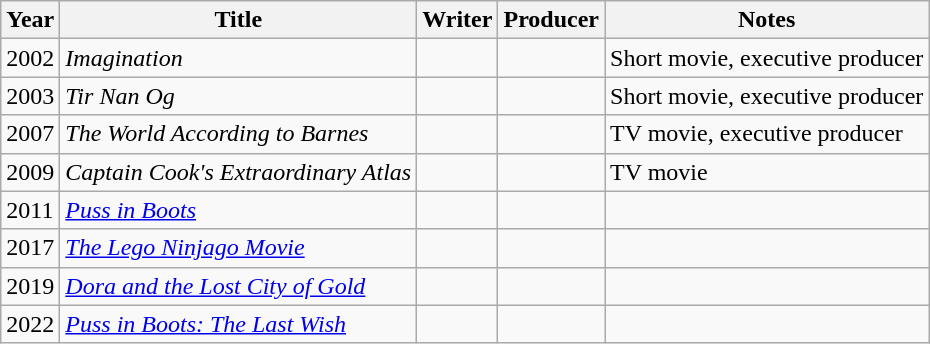<table class="wikitable plainrowheaders sortable">
<tr>
<th scope="col">Year</th>
<th scope="col">Title</th>
<th scope="col">Writer</th>
<th scope="col">Producer</th>
<th scope="col" class="unsortable">Notes</th>
</tr>
<tr>
<td>2002</td>
<td><em>Imagination</em></td>
<td></td>
<td></td>
<td>Short movie, executive producer</td>
</tr>
<tr>
<td>2003</td>
<td><em>Tir Nan Og</em></td>
<td></td>
<td></td>
<td>Short movie, executive producer</td>
</tr>
<tr>
<td>2007</td>
<td><em>The World According to Barnes</em></td>
<td></td>
<td></td>
<td>TV movie, executive producer</td>
</tr>
<tr>
<td>2009</td>
<td><em>Captain Cook's Extraordinary Atlas</em></td>
<td></td>
<td></td>
<td>TV movie</td>
</tr>
<tr>
<td>2011</td>
<td><em><a href='#'>Puss in Boots</a></em></td>
<td></td>
<td></td>
<td></td>
</tr>
<tr>
<td>2017</td>
<td><em><a href='#'>The Lego Ninjago Movie</a></em></td>
<td></td>
<td></td>
<td></td>
</tr>
<tr>
<td>2019</td>
<td><em><a href='#'>Dora and the Lost City of Gold</a></em></td>
<td></td>
<td></td>
<td></td>
</tr>
<tr>
<td>2022</td>
<td><em><a href='#'>Puss in Boots: The Last Wish</a></em></td>
<td></td>
<td></td>
<td></td>
</tr>
</table>
